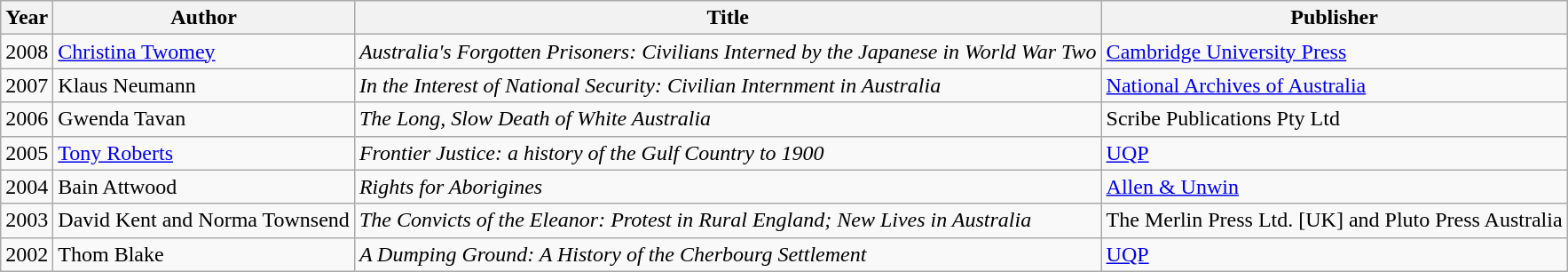<table class="wikitable">
<tr>
<th>Year</th>
<th>Author</th>
<th>Title</th>
<th>Publisher</th>
</tr>
<tr>
<td>2008</td>
<td><a href='#'>Christina Twomey</a></td>
<td><em>Australia's Forgotten Prisoners: Civilians Interned by the Japanese in World War Two</em></td>
<td><a href='#'>Cambridge University Press</a></td>
</tr>
<tr>
<td>2007</td>
<td>Klaus Neumann</td>
<td><em>In the Interest of National Security: Civilian Internment in Australia</em></td>
<td><a href='#'>National Archives of Australia</a></td>
</tr>
<tr>
<td>2006</td>
<td>Gwenda Tavan</td>
<td><em>The Long, Slow Death of White Australia</em></td>
<td>Scribe Publications Pty Ltd</td>
</tr>
<tr>
<td>2005</td>
<td><a href='#'>Tony Roberts</a></td>
<td><em>Frontier Justice: a history of the Gulf Country to 1900</em></td>
<td><a href='#'>UQP</a></td>
</tr>
<tr>
<td>2004</td>
<td>Bain Attwood</td>
<td><em>Rights for Aborigines</em></td>
<td><a href='#'>Allen & Unwin</a></td>
</tr>
<tr>
<td>2003</td>
<td>David Kent and Norma Townsend</td>
<td><em>The Convicts of the Eleanor: Protest in Rural England; New Lives in Australia</em></td>
<td>The Merlin Press Ltd. [UK] and Pluto Press Australia</td>
</tr>
<tr>
<td>2002</td>
<td>Thom Blake</td>
<td><em>A Dumping Ground: A History of the Cherbourg Settlement</em></td>
<td><a href='#'>UQP</a></td>
</tr>
</table>
